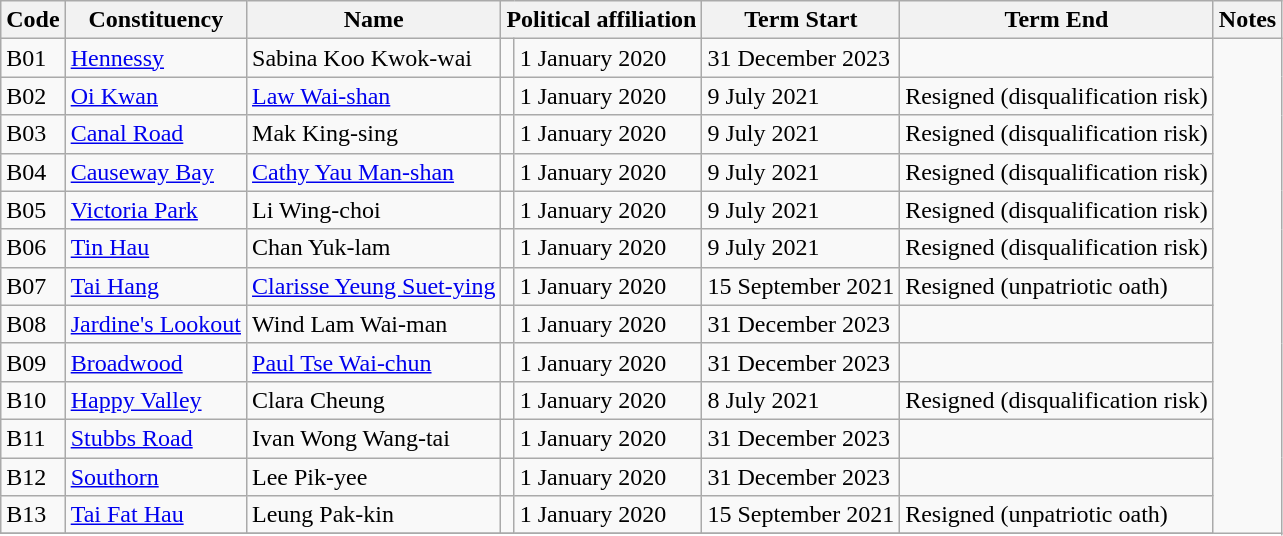<table class="wikitable sortable" border=1>
<tr>
<th>Code</th>
<th>Constituency</th>
<th>Name</th>
<th colspan=2>Political affiliation</th>
<th>Term Start</th>
<th>Term End</th>
<th>Notes</th>
</tr>
<tr>
<td>B01</td>
<td><a href='#'>Hennessy</a></td>
<td>Sabina Koo Kwok-wai</td>
<td></td>
<td>1 January 2020</td>
<td>31 December 2023</td>
<td></td>
</tr>
<tr>
<td>B02</td>
<td><a href='#'>Oi Kwan</a></td>
<td><a href='#'>Law Wai-shan</a></td>
<td></td>
<td>1 January 2020</td>
<td>9 July 2021</td>
<td>Resigned (disqualification risk)</td>
</tr>
<tr>
<td>B03</td>
<td><a href='#'>Canal Road</a></td>
<td>Mak King-sing</td>
<td></td>
<td>1 January 2020</td>
<td>9 July 2021</td>
<td>Resigned (disqualification risk)</td>
</tr>
<tr>
<td>B04</td>
<td><a href='#'>Causeway Bay</a></td>
<td><a href='#'>Cathy Yau Man-shan</a></td>
<td></td>
<td>1 January 2020</td>
<td>9 July 2021</td>
<td>Resigned (disqualification risk)</td>
</tr>
<tr>
<td>B05</td>
<td><a href='#'>Victoria Park</a></td>
<td>Li Wing-choi</td>
<td></td>
<td>1 January 2020</td>
<td>9 July 2021</td>
<td>Resigned (disqualification risk)</td>
</tr>
<tr>
<td>B06</td>
<td><a href='#'>Tin Hau</a></td>
<td>Chan Yuk-lam</td>
<td></td>
<td>1 January 2020</td>
<td>9 July 2021</td>
<td>Resigned (disqualification risk)</td>
</tr>
<tr>
<td>B07</td>
<td><a href='#'>Tai Hang</a></td>
<td><a href='#'>Clarisse Yeung Suet-ying</a></td>
<td></td>
<td>1 January 2020</td>
<td>15 September 2021</td>
<td>Resigned (unpatriotic oath)</td>
</tr>
<tr>
<td>B08</td>
<td><a href='#'>Jardine's Lookout</a></td>
<td>Wind Lam Wai-man</td>
<td></td>
<td>1 January 2020</td>
<td>31 December 2023</td>
<td></td>
</tr>
<tr>
<td>B09</td>
<td><a href='#'>Broadwood</a></td>
<td><a href='#'>Paul Tse Wai-chun</a></td>
<td></td>
<td>1 January 2020</td>
<td>31 December 2023</td>
<td></td>
</tr>
<tr>
<td>B10</td>
<td><a href='#'>Happy Valley</a></td>
<td>Clara Cheung</td>
<td></td>
<td>1 January 2020</td>
<td>8 July 2021</td>
<td>Resigned (disqualification risk)</td>
</tr>
<tr>
<td>B11</td>
<td><a href='#'>Stubbs Road</a></td>
<td>Ivan Wong Wang-tai</td>
<td></td>
<td>1 January 2020</td>
<td>31 December 2023</td>
<td></td>
</tr>
<tr>
<td>B12</td>
<td><a href='#'>Southorn</a></td>
<td>Lee Pik-yee</td>
<td></td>
<td>1 January 2020</td>
<td>31 December 2023</td>
<td></td>
</tr>
<tr>
<td>B13</td>
<td><a href='#'>Tai Fat Hau</a></td>
<td>Leung Pak-kin</td>
<td></td>
<td>1 January 2020</td>
<td>15 September 2021</td>
<td>Resigned (unpatriotic oath)</td>
</tr>
<tr>
</tr>
</table>
